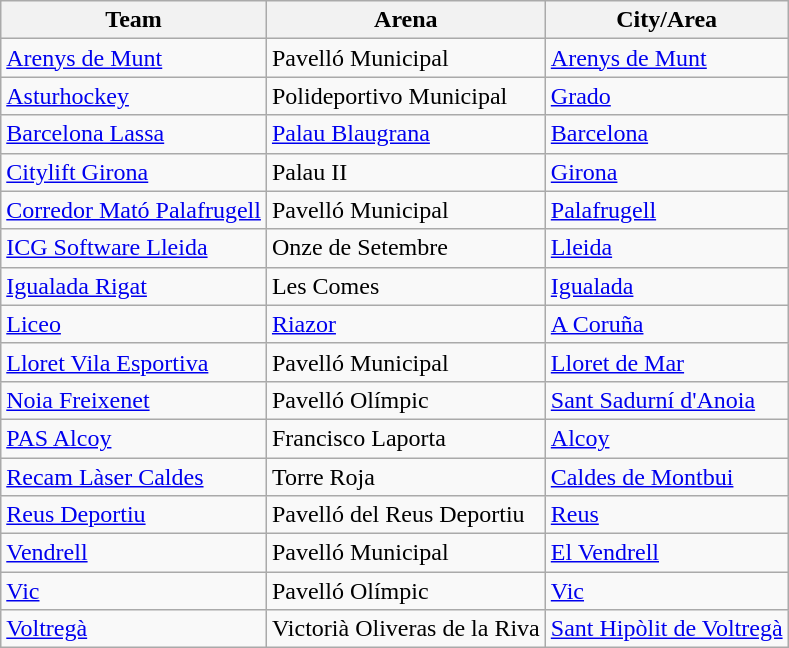<table class="wikitable sortable">
<tr>
<th>Team</th>
<th>Arena</th>
<th>City/Area</th>
</tr>
<tr>
<td><a href='#'>Arenys de Munt</a></td>
<td>Pavelló Municipal</td>
<td><a href='#'>Arenys de Munt</a></td>
</tr>
<tr>
<td><a href='#'>Asturhockey</a></td>
<td>Polideportivo Municipal</td>
<td><a href='#'>Grado</a></td>
</tr>
<tr>
<td><a href='#'>Barcelona Lassa</a></td>
<td><a href='#'>Palau Blaugrana</a></td>
<td><a href='#'>Barcelona</a></td>
</tr>
<tr>
<td><a href='#'>Citylift Girona</a></td>
<td>Palau II</td>
<td><a href='#'>Girona</a></td>
</tr>
<tr>
<td><a href='#'>Corredor Mató Palafrugell</a></td>
<td>Pavelló Municipal</td>
<td><a href='#'>Palafrugell</a></td>
</tr>
<tr>
<td><a href='#'>ICG Software Lleida</a></td>
<td>Onze de Setembre</td>
<td><a href='#'>Lleida</a></td>
</tr>
<tr>
<td><a href='#'>Igualada Rigat</a></td>
<td>Les Comes</td>
<td><a href='#'>Igualada</a></td>
</tr>
<tr>
<td><a href='#'>Liceo</a></td>
<td><a href='#'>Riazor</a></td>
<td><a href='#'>A Coruña</a></td>
</tr>
<tr>
<td><a href='#'>Lloret Vila Esportiva</a></td>
<td>Pavelló Municipal</td>
<td><a href='#'>Lloret de Mar</a></td>
</tr>
<tr>
<td><a href='#'>Noia Freixenet</a></td>
<td>Pavelló Olímpic</td>
<td><a href='#'>Sant Sadurní d'Anoia</a></td>
</tr>
<tr>
<td><a href='#'>PAS Alcoy</a></td>
<td>Francisco Laporta</td>
<td><a href='#'>Alcoy</a></td>
</tr>
<tr>
<td><a href='#'>Recam Làser Caldes</a></td>
<td>Torre Roja</td>
<td><a href='#'>Caldes de Montbui</a></td>
</tr>
<tr>
<td><a href='#'>Reus Deportiu</a></td>
<td>Pavelló del Reus Deportiu</td>
<td><a href='#'>Reus</a></td>
</tr>
<tr>
<td><a href='#'>Vendrell</a></td>
<td>Pavelló Municipal</td>
<td><a href='#'>El Vendrell</a></td>
</tr>
<tr>
<td><a href='#'>Vic</a></td>
<td>Pavelló Olímpic</td>
<td><a href='#'>Vic</a></td>
</tr>
<tr>
<td><a href='#'>Voltregà</a></td>
<td>Victorià Oliveras de la Riva</td>
<td><a href='#'>Sant Hipòlit de Voltregà</a></td>
</tr>
</table>
